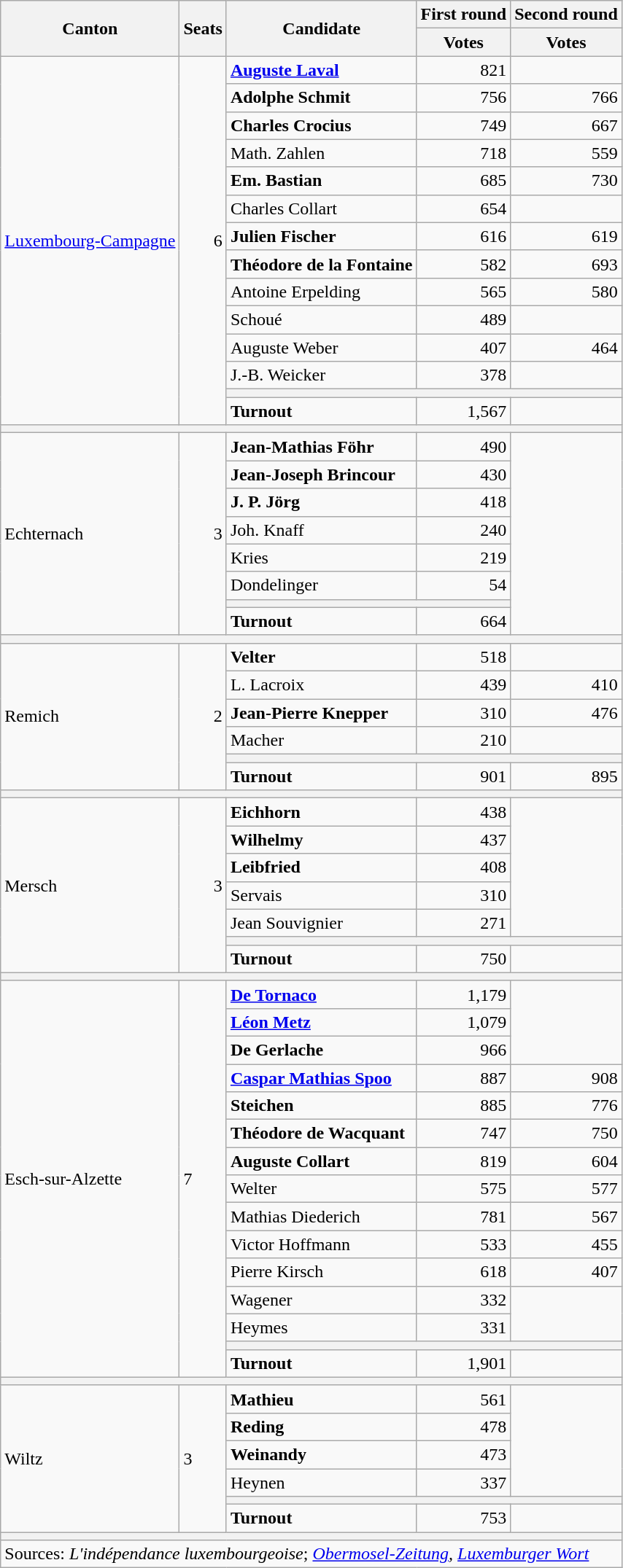<table class=wikitable>
<tr>
<th rowspan=2>Canton</th>
<th rowspan=2>Seats</th>
<th rowspan=2>Candidate</th>
<th>First round</th>
<th>Second round</th>
</tr>
<tr>
<th>Votes</th>
<th>Votes</th>
</tr>
<tr>
<td rowspan="14"><a href='#'>Luxembourg-Campagne</a></td>
<td rowspan="14" align="right">6</td>
<td><strong><a href='#'>Auguste Laval</a></strong></td>
<td align=right>821</td>
<td></td>
</tr>
<tr>
<td><strong>Adolphe Schmit</strong></td>
<td align=right>756</td>
<td align=right>766</td>
</tr>
<tr>
<td><strong>Charles Crocius</strong></td>
<td align=right>749</td>
<td align=right>667</td>
</tr>
<tr>
<td>Math. Zahlen</td>
<td align=right>718</td>
<td align=right>559</td>
</tr>
<tr>
<td><strong>Em. Bastian</strong></td>
<td align=right>685</td>
<td align=right>730</td>
</tr>
<tr>
<td>Charles Collart</td>
<td align=right>654</td>
<td></td>
</tr>
<tr>
<td><strong>Julien Fischer</strong></td>
<td align=right>616</td>
<td align=right>619</td>
</tr>
<tr>
<td><strong>Théodore de la Fontaine</strong></td>
<td align=right>582</td>
<td align=right>693</td>
</tr>
<tr>
<td>Antoine Erpelding</td>
<td align=right>565</td>
<td align=right>580</td>
</tr>
<tr>
<td>Schoué</td>
<td align=right>489</td>
<td></td>
</tr>
<tr>
<td>Auguste Weber</td>
<td align=right>407</td>
<td align=right>464</td>
</tr>
<tr>
<td>J.-B. Weicker</td>
<td align=right>378</td>
<td></td>
</tr>
<tr>
<th colspan="3"></th>
</tr>
<tr>
<td><strong>Turnout</strong></td>
<td align=right>1,567</td>
<td></td>
</tr>
<tr>
<th colspan=5></th>
</tr>
<tr>
<td rowspan="8">Echternach</td>
<td rowspan="8" align="right">3</td>
<td><strong>Jean-Mathias Föhr</strong></td>
<td align=right>490</td>
<td rowspan="8"></td>
</tr>
<tr>
<td><strong>Jean-Joseph Brincour</strong></td>
<td align=right>430</td>
</tr>
<tr>
<td><strong>J. P. Jörg</strong></td>
<td align=right>418</td>
</tr>
<tr>
<td>Joh. Knaff</td>
<td align=right>240</td>
</tr>
<tr>
<td>Kries</td>
<td align=right>219</td>
</tr>
<tr>
<td>Dondelinger</td>
<td align=right>54</td>
</tr>
<tr>
<th colspan=2></th>
</tr>
<tr>
<td><strong>Turnout</strong></td>
<td align=right>664</td>
</tr>
<tr>
<th colspan=5></th>
</tr>
<tr>
<td rowspan="6">Remich</td>
<td rowspan="6" align="right">2</td>
<td><strong>Velter</strong></td>
<td align=right>518</td>
<td></td>
</tr>
<tr>
<td>L. Lacroix</td>
<td align=right>439</td>
<td align=right>410</td>
</tr>
<tr>
<td><strong>Jean-Pierre Knepper</strong></td>
<td align=right>310</td>
<td align=right>476</td>
</tr>
<tr>
<td>Macher</td>
<td align=right>210</td>
<td></td>
</tr>
<tr>
<th colspan="3"></th>
</tr>
<tr>
<td><strong>Turnout</strong></td>
<td align=right>901</td>
<td align=right>895</td>
</tr>
<tr>
<th colspan=5></th>
</tr>
<tr>
<td rowspan="7">Mersch</td>
<td rowspan="7" align="right">3</td>
<td><strong>Eichhorn</strong></td>
<td align=right>438</td>
<td rowspan="5"></td>
</tr>
<tr>
<td><strong>Wilhelmy</strong></td>
<td align=right>437</td>
</tr>
<tr>
<td><strong>Leibfried</strong></td>
<td align="right">408</td>
</tr>
<tr>
<td>Servais</td>
<td align=right>310</td>
</tr>
<tr>
<td>Jean Souvignier</td>
<td align=right>271</td>
</tr>
<tr>
<th colspan=3></th>
</tr>
<tr>
<td><strong>Turnout</strong></td>
<td align=right>750</td>
<td align=right></td>
</tr>
<tr>
<th colspan=5></th>
</tr>
<tr>
<td rowspan="15">Esch-sur-Alzette</td>
<td rowspan="15">7</td>
<td><strong><a href='#'>De Tornaco</a></strong></td>
<td align=right>1,179</td>
<td rowspan="3"></td>
</tr>
<tr>
<td><strong><a href='#'>Léon Metz</a></strong></td>
<td align=right>1,079</td>
</tr>
<tr>
<td><strong>De Gerlache</strong></td>
<td align=right>966</td>
</tr>
<tr>
<td><strong><a href='#'>Caspar Mathias Spoo</a></strong></td>
<td align="right">887</td>
<td align="right">908</td>
</tr>
<tr>
<td><strong>Steichen</strong></td>
<td align="right">885</td>
<td align="right">776</td>
</tr>
<tr>
<td><strong>Théodore de Wacquant</strong></td>
<td align="right">747</td>
<td align="right">750</td>
</tr>
<tr>
<td><strong>Auguste Collart</strong></td>
<td align="right">819</td>
<td align="right">604</td>
</tr>
<tr>
<td>Welter</td>
<td align=right>575</td>
<td align="right">577</td>
</tr>
<tr>
<td>Mathias Diederich</td>
<td align=right>781</td>
<td align="right">567</td>
</tr>
<tr>
<td>Victor Hoffmann</td>
<td align=right>533</td>
<td align="right">455</td>
</tr>
<tr>
<td>Pierre Kirsch</td>
<td align=right>618</td>
<td align="right">407</td>
</tr>
<tr>
<td>Wagener</td>
<td align=right>332</td>
<td rowspan="2"></td>
</tr>
<tr>
<td>Heymes</td>
<td align=right>331</td>
</tr>
<tr>
<th colspan=3></th>
</tr>
<tr>
<td><strong>Turnout</strong></td>
<td align=right>1,901</td>
<td align=right></td>
</tr>
<tr>
<th colspan=5></th>
</tr>
<tr>
<td rowspan="6">Wiltz</td>
<td rowspan="6">3</td>
<td><strong>Mathieu</strong></td>
<td align=right>561</td>
<td rowspan="4"></td>
</tr>
<tr>
<td><strong>Reding</strong></td>
<td align=right>478</td>
</tr>
<tr>
<td><strong>Weinandy</strong></td>
<td align=right>473</td>
</tr>
<tr>
<td>Heynen</td>
<td align="right">337</td>
</tr>
<tr>
<th colspan=3></th>
</tr>
<tr>
<td><strong>Turnout</strong></td>
<td align=right>753</td>
<td align=right></td>
</tr>
<tr>
<th colspan=5></th>
</tr>
<tr>
<td colspan=5>Sources: <em>L'indépendance luxembourgeoise</em>; <em><a href='#'>Obermosel-Zeitung</a>, <a href='#'>Luxemburger Wort</a></em></td>
</tr>
</table>
